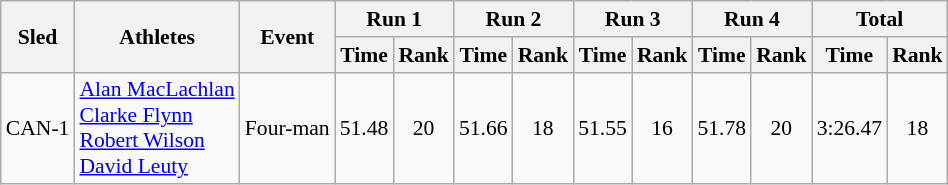<table class="wikitable"  border="1" style="font-size:90%">
<tr>
<th rowspan="2">Sled</th>
<th rowspan="2">Athletes</th>
<th rowspan="2">Event</th>
<th colspan="2">Run 1</th>
<th colspan="2">Run 2</th>
<th colspan="2">Run 3</th>
<th colspan="2">Run 4</th>
<th colspan="2">Total</th>
</tr>
<tr>
<th>Time</th>
<th>Rank</th>
<th>Time</th>
<th>Rank</th>
<th>Time</th>
<th>Rank</th>
<th>Time</th>
<th>Rank</th>
<th>Time</th>
<th>Rank</th>
</tr>
<tr>
<td align="center">CAN-1</td>
<td><a href='#'>Alan MacLachlan</a><br><a href='#'>Clarke Flynn</a><br><a href='#'>Robert Wilson</a><br><a href='#'>David Leuty</a></td>
<td>Four-man</td>
<td align="center">51.48</td>
<td align="center">20</td>
<td align="center">51.66</td>
<td align="center">18</td>
<td align="center">51.55</td>
<td align="center">16</td>
<td align="center">51.78</td>
<td align="center">20</td>
<td align="center">3:26.47</td>
<td align="center">18</td>
</tr>
</table>
